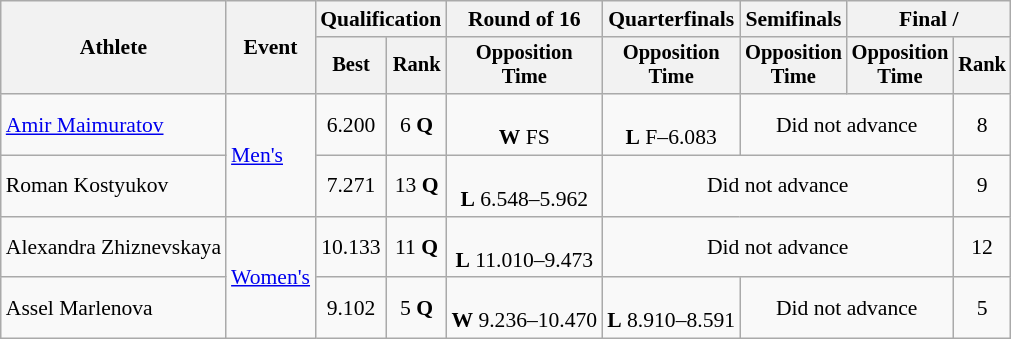<table class=wikitable style="font-size:90%; text-align:center;">
<tr>
<th rowspan="2">Athlete</th>
<th rowspan="2">Event</th>
<th colspan=2>Qualification</th>
<th>Round of 16</th>
<th>Quarterfinals</th>
<th>Semifinals</th>
<th colspan=2>Final / </th>
</tr>
<tr style="font-size:95%">
<th>Best</th>
<th>Rank</th>
<th>Opposition<br>Time</th>
<th>Opposition<br>Time</th>
<th>Opposition<br>Time</th>
<th>Opposition<br>Time</th>
<th>Rank</th>
</tr>
<tr>
<td align=left><a href='#'>Amir Maimuratov</a></td>
<td align=left rowspan=2><a href='#'>Men's</a></td>
<td>6.200</td>
<td>6 <strong>Q</strong></td>
<td><br><strong>W</strong> FS</td>
<td><br><strong>L</strong> F–6.083</td>
<td colspan=2>Did not advance</td>
<td>8</td>
</tr>
<tr>
<td align=left>Roman Kostyukov</td>
<td>7.271</td>
<td>13 <strong>Q</strong></td>
<td><br><strong>L</strong> 6.548–5.962</td>
<td colspan=3>Did not advance</td>
<td>9</td>
</tr>
<tr>
<td align=left>Alexandra Zhiznevskaya</td>
<td align=left rowspan=2><a href='#'>Women's</a></td>
<td>10.133</td>
<td>11 <strong>Q</strong></td>
<td><br><strong>L</strong> 11.010–9.473</td>
<td colspan=3>Did not advance</td>
<td>12</td>
</tr>
<tr>
<td align=left>Assel Marlenova</td>
<td>9.102</td>
<td>5 <strong>Q</strong></td>
<td><br><strong>W</strong> 9.236–10.470</td>
<td><br><strong>L</strong> 8.910–8.591</td>
<td colspan=2>Did not advance</td>
<td>5</td>
</tr>
</table>
